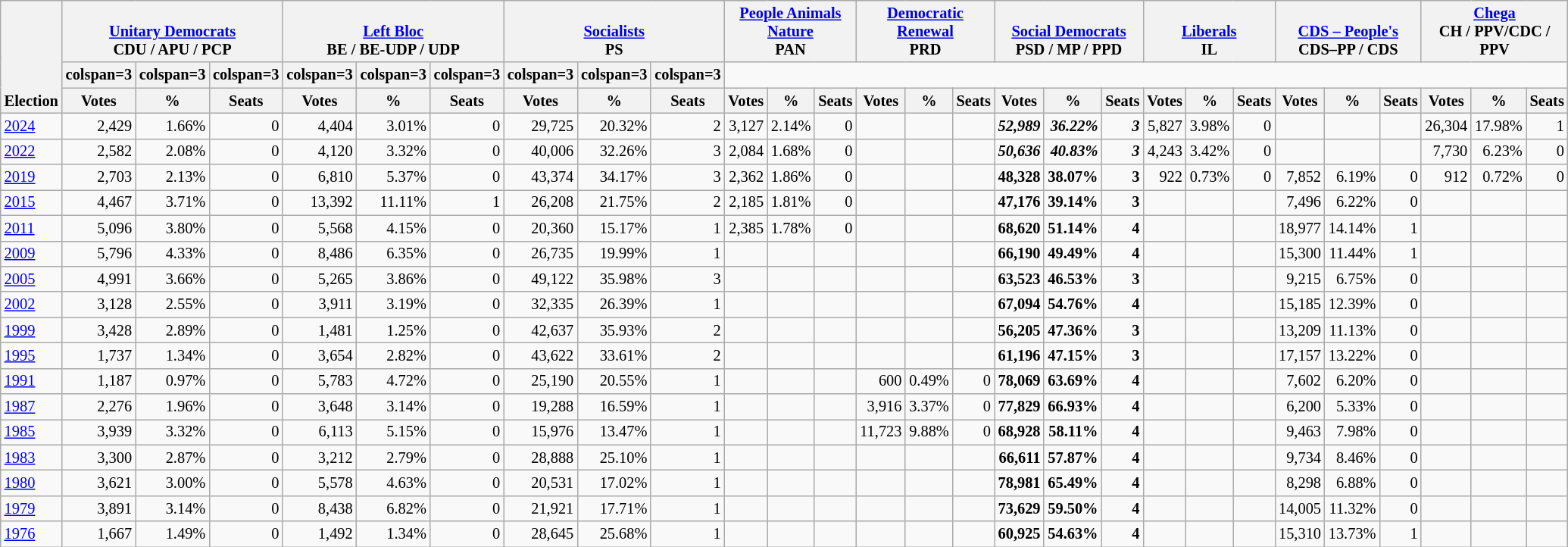<table class="wikitable" border="1" style="font-size:85%; text-align:right;">
<tr>
<th style="text-align:left;" valign=bottom rowspan=3>Election</th>
<th valign=bottom colspan=3><a href='#'>Unitary Democrats</a><br>CDU / APU / PCP</th>
<th valign=bottom colspan=3><a href='#'>Left Bloc</a><br>BE / BE-UDP / UDP</th>
<th valign=bottom colspan=3><a href='#'>Socialists</a><br>PS</th>
<th valign=bottom colspan=3><a href='#'>People Animals Nature</a><br>PAN</th>
<th valign=bottom colspan=3><a href='#'>Democratic Renewal</a><br>PRD</th>
<th valign=bottom colspan=3><a href='#'>Social Democrats</a><br>PSD / MP / PPD</th>
<th valign=bottom colspan=3><a href='#'>Liberals</a><br>IL</th>
<th valign=bottom colspan=3><a href='#'>CDS – People's</a><br>CDS–PP / CDS</th>
<th valign=bottom colspan=3><a href='#'>Chega</a><br>CH / PPV/CDC / PPV</th>
</tr>
<tr>
<th>colspan=3 </th>
<th>colspan=3 </th>
<th>colspan=3 </th>
<th>colspan=3 </th>
<th>colspan=3 </th>
<th>colspan=3 </th>
<th>colspan=3 </th>
<th>colspan=3 </th>
<th>colspan=3 </th>
</tr>
<tr>
<th>Votes</th>
<th>%</th>
<th>Seats</th>
<th>Votes</th>
<th>%</th>
<th>Seats</th>
<th>Votes</th>
<th>%</th>
<th>Seats</th>
<th>Votes</th>
<th>%</th>
<th>Seats</th>
<th>Votes</th>
<th>%</th>
<th>Seats</th>
<th>Votes</th>
<th>%</th>
<th>Seats</th>
<th>Votes</th>
<th>%</th>
<th>Seats</th>
<th>Votes</th>
<th>%</th>
<th>Seats</th>
<th>Votes</th>
<th>%</th>
<th>Seats</th>
</tr>
<tr>
<td align=left><a href='#'>2024</a></td>
<td>2,429</td>
<td>1.66%</td>
<td>0</td>
<td>4,404</td>
<td>3.01%</td>
<td>0</td>
<td>29,725</td>
<td>20.32%</td>
<td>2</td>
<td>3,127</td>
<td>2.14%</td>
<td>0</td>
<td></td>
<td></td>
<td></td>
<td><strong><em>52,989</em></strong></td>
<td><strong><em>36.22%</em></strong></td>
<td><strong><em>3</em></strong></td>
<td>5,827</td>
<td>3.98%</td>
<td>0</td>
<td></td>
<td></td>
<td></td>
<td>26,304</td>
<td>17.98%</td>
<td>1</td>
</tr>
<tr>
<td align=left><a href='#'>2022</a></td>
<td>2,582</td>
<td>2.08%</td>
<td>0</td>
<td>4,120</td>
<td>3.32%</td>
<td>0</td>
<td>40,006</td>
<td>32.26%</td>
<td>3</td>
<td>2,084</td>
<td>1.68%</td>
<td>0</td>
<td></td>
<td></td>
<td></td>
<td><strong><em>50,636</em></strong></td>
<td><strong><em>40.83%</em></strong></td>
<td><strong><em>3</em></strong></td>
<td>4,243</td>
<td>3.42%</td>
<td>0</td>
<td></td>
<td></td>
<td></td>
<td>7,730</td>
<td>6.23%</td>
<td>0</td>
</tr>
<tr>
<td align=left><a href='#'>2019</a></td>
<td>2,703</td>
<td>2.13%</td>
<td>0</td>
<td>6,810</td>
<td>5.37%</td>
<td>0</td>
<td>43,374</td>
<td>34.17%</td>
<td>3</td>
<td>2,362</td>
<td>1.86%</td>
<td>0</td>
<td></td>
<td></td>
<td></td>
<td><strong>48,328</strong></td>
<td><strong>38.07%</strong></td>
<td><strong>3</strong></td>
<td>922</td>
<td>0.73%</td>
<td>0</td>
<td>7,852</td>
<td>6.19%</td>
<td>0</td>
<td>912</td>
<td>0.72%</td>
<td>0</td>
</tr>
<tr>
<td align=left><a href='#'>2015</a></td>
<td>4,467</td>
<td>3.71%</td>
<td>0</td>
<td>13,392</td>
<td>11.11%</td>
<td>1</td>
<td>26,208</td>
<td>21.75%</td>
<td>2</td>
<td>2,185</td>
<td>1.81%</td>
<td>0</td>
<td></td>
<td></td>
<td></td>
<td><strong>47,176</strong></td>
<td><strong>39.14%</strong></td>
<td><strong>3</strong></td>
<td></td>
<td></td>
<td></td>
<td>7,496</td>
<td>6.22%</td>
<td>0</td>
<td></td>
<td></td>
<td></td>
</tr>
<tr>
<td align=left><a href='#'>2011</a></td>
<td>5,096</td>
<td>3.80%</td>
<td>0</td>
<td>5,568</td>
<td>4.15%</td>
<td>0</td>
<td>20,360</td>
<td>15.17%</td>
<td>1</td>
<td>2,385</td>
<td>1.78%</td>
<td>0</td>
<td></td>
<td></td>
<td></td>
<td><strong>68,620</strong></td>
<td><strong>51.14%</strong></td>
<td><strong>4</strong></td>
<td></td>
<td></td>
<td></td>
<td>18,977</td>
<td>14.14%</td>
<td>1</td>
<td></td>
<td></td>
<td></td>
</tr>
<tr>
<td align=left><a href='#'>2009</a></td>
<td>5,796</td>
<td>4.33%</td>
<td>0</td>
<td>8,486</td>
<td>6.35%</td>
<td>0</td>
<td>26,735</td>
<td>19.99%</td>
<td>1</td>
<td></td>
<td></td>
<td></td>
<td></td>
<td></td>
<td></td>
<td><strong>66,190</strong></td>
<td><strong>49.49%</strong></td>
<td><strong>4</strong></td>
<td></td>
<td></td>
<td></td>
<td>15,300</td>
<td>11.44%</td>
<td>1</td>
<td></td>
<td></td>
<td></td>
</tr>
<tr>
<td align=left><a href='#'>2005</a></td>
<td>4,991</td>
<td>3.66%</td>
<td>0</td>
<td>5,265</td>
<td>3.86%</td>
<td>0</td>
<td>49,122</td>
<td>35.98%</td>
<td>3</td>
<td></td>
<td></td>
<td></td>
<td></td>
<td></td>
<td></td>
<td><strong>63,523</strong></td>
<td><strong>46.53%</strong></td>
<td><strong>3</strong></td>
<td></td>
<td></td>
<td></td>
<td>9,215</td>
<td>6.75%</td>
<td>0</td>
<td></td>
<td></td>
<td></td>
</tr>
<tr>
<td align=left><a href='#'>2002</a></td>
<td>3,128</td>
<td>2.55%</td>
<td>0</td>
<td>3,911</td>
<td>3.19%</td>
<td>0</td>
<td>32,335</td>
<td>26.39%</td>
<td>1</td>
<td></td>
<td></td>
<td></td>
<td></td>
<td></td>
<td></td>
<td><strong>67,094</strong></td>
<td><strong>54.76%</strong></td>
<td><strong>4</strong></td>
<td></td>
<td></td>
<td></td>
<td>15,185</td>
<td>12.39%</td>
<td>0</td>
<td></td>
<td></td>
<td></td>
</tr>
<tr>
<td align=left><a href='#'>1999</a></td>
<td>3,428</td>
<td>2.89%</td>
<td>0</td>
<td>1,481</td>
<td>1.25%</td>
<td>0</td>
<td>42,637</td>
<td>35.93%</td>
<td>2</td>
<td></td>
<td></td>
<td></td>
<td></td>
<td></td>
<td></td>
<td><strong>56,205</strong></td>
<td><strong>47.36%</strong></td>
<td><strong>3</strong></td>
<td></td>
<td></td>
<td></td>
<td>13,209</td>
<td>11.13%</td>
<td>0</td>
<td></td>
<td></td>
<td></td>
</tr>
<tr>
<td align=left><a href='#'>1995</a></td>
<td>1,737</td>
<td>1.34%</td>
<td>0</td>
<td>3,654</td>
<td>2.82%</td>
<td>0</td>
<td>43,622</td>
<td>33.61%</td>
<td>2</td>
<td></td>
<td></td>
<td></td>
<td></td>
<td></td>
<td></td>
<td><strong>61,196</strong></td>
<td><strong>47.15%</strong></td>
<td><strong>3</strong></td>
<td></td>
<td></td>
<td></td>
<td>17,157</td>
<td>13.22%</td>
<td>0</td>
<td></td>
<td></td>
<td></td>
</tr>
<tr>
<td align=left><a href='#'>1991</a></td>
<td>1,187</td>
<td>0.97%</td>
<td>0</td>
<td>5,783</td>
<td>4.72%</td>
<td>0</td>
<td>25,190</td>
<td>20.55%</td>
<td>1</td>
<td></td>
<td></td>
<td></td>
<td>600</td>
<td>0.49%</td>
<td>0</td>
<td><strong>78,069</strong></td>
<td><strong>63.69%</strong></td>
<td><strong>4</strong></td>
<td></td>
<td></td>
<td></td>
<td>7,602</td>
<td>6.20%</td>
<td>0</td>
<td></td>
<td></td>
<td></td>
</tr>
<tr>
<td align=left><a href='#'>1987</a></td>
<td>2,276</td>
<td>1.96%</td>
<td>0</td>
<td>3,648</td>
<td>3.14%</td>
<td>0</td>
<td>19,288</td>
<td>16.59%</td>
<td>1</td>
<td></td>
<td></td>
<td></td>
<td>3,916</td>
<td>3.37%</td>
<td>0</td>
<td><strong>77,829</strong></td>
<td><strong>66.93%</strong></td>
<td><strong>4</strong></td>
<td></td>
<td></td>
<td></td>
<td>6,200</td>
<td>5.33%</td>
<td>0</td>
<td></td>
<td></td>
<td></td>
</tr>
<tr>
<td align=left><a href='#'>1985</a></td>
<td>3,939</td>
<td>3.32%</td>
<td>0</td>
<td>6,113</td>
<td>5.15%</td>
<td>0</td>
<td>15,976</td>
<td>13.47%</td>
<td>1</td>
<td></td>
<td></td>
<td></td>
<td>11,723</td>
<td>9.88%</td>
<td>0</td>
<td><strong>68,928</strong></td>
<td><strong>58.11%</strong></td>
<td><strong>4</strong></td>
<td></td>
<td></td>
<td></td>
<td>9,463</td>
<td>7.98%</td>
<td>0</td>
<td></td>
<td></td>
<td></td>
</tr>
<tr>
<td align=left><a href='#'>1983</a></td>
<td>3,300</td>
<td>2.87%</td>
<td>0</td>
<td>3,212</td>
<td>2.79%</td>
<td>0</td>
<td>28,888</td>
<td>25.10%</td>
<td>1</td>
<td></td>
<td></td>
<td></td>
<td></td>
<td></td>
<td></td>
<td><strong>66,611</strong></td>
<td><strong>57.87%</strong></td>
<td><strong>4</strong></td>
<td></td>
<td></td>
<td></td>
<td>9,734</td>
<td>8.46%</td>
<td>0</td>
<td></td>
<td></td>
<td></td>
</tr>
<tr>
<td align=left><a href='#'>1980</a></td>
<td>3,621</td>
<td>3.00%</td>
<td>0</td>
<td>5,578</td>
<td>4.63%</td>
<td>0</td>
<td>20,531</td>
<td>17.02%</td>
<td>1</td>
<td></td>
<td></td>
<td></td>
<td></td>
<td></td>
<td></td>
<td><strong>78,981</strong></td>
<td><strong>65.49%</strong></td>
<td><strong>4</strong></td>
<td></td>
<td></td>
<td></td>
<td>8,298</td>
<td>6.88%</td>
<td>0</td>
<td></td>
<td></td>
<td></td>
</tr>
<tr>
<td align=left><a href='#'>1979</a></td>
<td>3,891</td>
<td>3.14%</td>
<td>0</td>
<td>8,438</td>
<td>6.82%</td>
<td>0</td>
<td>21,921</td>
<td>17.71%</td>
<td>1</td>
<td></td>
<td></td>
<td></td>
<td></td>
<td></td>
<td></td>
<td><strong>73,629</strong></td>
<td><strong>59.50%</strong></td>
<td><strong>4</strong></td>
<td></td>
<td></td>
<td></td>
<td>14,005</td>
<td>11.32%</td>
<td>0</td>
<td></td>
<td></td>
<td></td>
</tr>
<tr>
<td align=left><a href='#'>1976</a></td>
<td>1,667</td>
<td>1.49%</td>
<td>0</td>
<td>1,492</td>
<td>1.34%</td>
<td>0</td>
<td>28,645</td>
<td>25.68%</td>
<td>1</td>
<td></td>
<td></td>
<td></td>
<td></td>
<td></td>
<td></td>
<td><strong>60,925</strong></td>
<td><strong>54.63%</strong></td>
<td><strong>4</strong></td>
<td></td>
<td></td>
<td></td>
<td>15,310</td>
<td>13.73%</td>
<td>1</td>
<td></td>
<td></td>
<td></td>
</tr>
</table>
